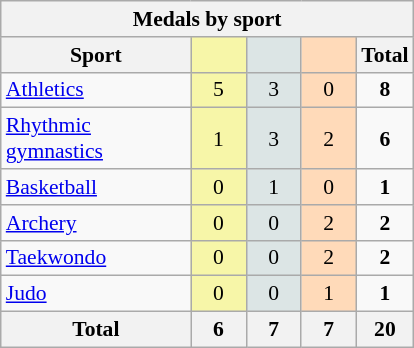<table class="wikitable" style="font-size:90%; text-align:center;">
<tr>
<th colspan=5>Medals by sport</th>
</tr>
<tr>
<th width=120>Sport</th>
<th scope="col" width=30 style="background:#F7F6A8;"></th>
<th scope="col" width=30 style="background:#DCE5E5;"></th>
<th scope="col" width=30 style="background:#FFDAB9;"></th>
<th width=30>Total</th>
</tr>
<tr>
<td align="left"><a href='#'>Athletics</a></td>
<td style="background:#F7F6A8;">5</td>
<td style="background:#DCE5E5;">3</td>
<td style="background:#FFDAB9;">0</td>
<td><strong>8</strong></td>
</tr>
<tr>
<td align="left"><a href='#'>Rhythmic gymnastics</a></td>
<td style="background:#F7F6A8;">1</td>
<td style="background:#DCE5E5;">3</td>
<td style="background:#FFDAB9;">2</td>
<td><strong>6</strong></td>
</tr>
<tr>
<td align="left"><a href='#'>Basketball</a></td>
<td style="background:#F7F6A8;">0</td>
<td style="background:#DCE5E5;">1</td>
<td style="background:#FFDAB9;">0</td>
<td><strong>1</strong></td>
</tr>
<tr>
<td align="left"><a href='#'>Archery</a></td>
<td style="background:#F7F6A8;">0</td>
<td style="background:#DCE5E5;">0</td>
<td style="background:#FFDAB9;">2</td>
<td><strong>2</strong></td>
</tr>
<tr>
<td align="left"><a href='#'>Taekwondo</a></td>
<td style="background:#F7F6A8;">0</td>
<td style="background:#DCE5E5;">0</td>
<td style="background:#FFDAB9;">2</td>
<td><strong>2</strong></td>
</tr>
<tr>
<td align="left"><a href='#'>Judo</a></td>
<td style="background:#F7F6A8;">0</td>
<td style="background:#DCE5E5;">0</td>
<td style="background:#FFDAB9;">1</td>
<td><strong>1</strong></td>
</tr>
<tr class="sortbottom">
<th>Total</th>
<th>6</th>
<th>7</th>
<th>7</th>
<th>20</th>
</tr>
</table>
